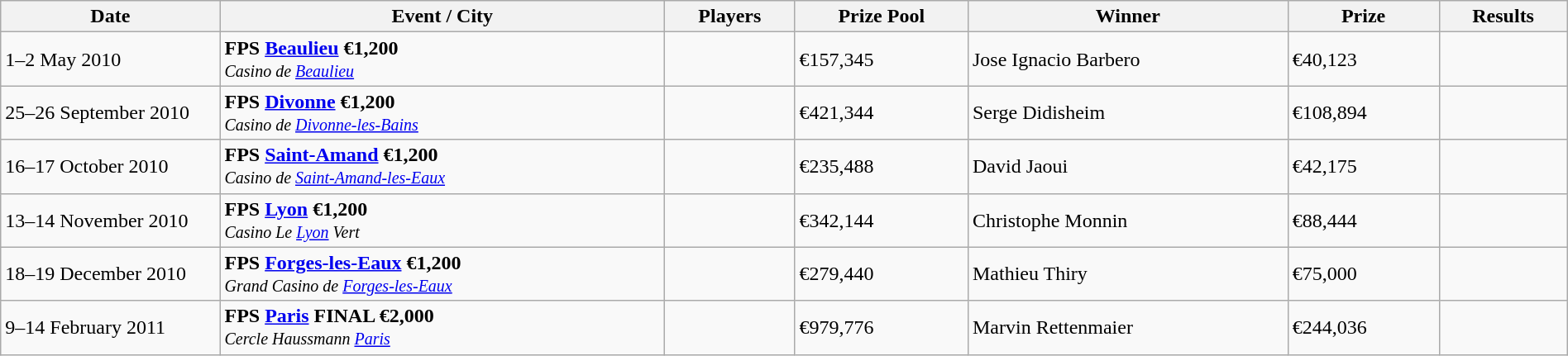<table class="wikitable" width="100%">
<tr>
<th width="14%">Date</th>
<th !width="16%">Event / City</th>
<th !width="11%">Players</th>
<th !width="14%">Prize Pool</th>
<th !width="18%">Winner</th>
<th !width="14%">Prize</th>
<th !width="11%">Results</th>
</tr>
<tr>
<td>1–2 May 2010</td>
<td> <strong>FPS <a href='#'>Beaulieu</a> €1,200</strong><br><small><em>Casino de <a href='#'>Beaulieu</a></em></small></td>
<td></td>
<td>€157,345</td>
<td> Jose Ignacio Barbero</td>
<td>€40,123</td>
<td></td>
</tr>
<tr>
<td>25–26 September 2010</td>
<td> <strong>FPS <a href='#'>Divonne</a> €1,200</strong><br><small><em>Casino de <a href='#'>Divonne-les-Bains</a></em></small></td>
<td></td>
<td>€421,344</td>
<td> Serge Didisheim</td>
<td>€108,894</td>
<td></td>
</tr>
<tr>
<td>16–17 October 2010</td>
<td> <strong>FPS <a href='#'>Saint-Amand</a> €1,200</strong><br><small><em>Casino de <a href='#'>Saint-Amand-les-Eaux</a></em></small></td>
<td></td>
<td>€235,488</td>
<td> David Jaoui</td>
<td>€42,175</td>
<td></td>
</tr>
<tr>
<td>13–14 November 2010</td>
<td> <strong>FPS <a href='#'>Lyon</a> €1,200</strong><br><small><em>Casino Le <a href='#'>Lyon</a> Vert</em></small></td>
<td></td>
<td>€342,144</td>
<td> Christophe Monnin</td>
<td>€88,444</td>
<td></td>
</tr>
<tr>
<td>18–19 December 2010</td>
<td> <strong>FPS <a href='#'>Forges-les-Eaux</a> €1,200</strong><br><small><em>Grand Casino de <a href='#'>Forges-les-Eaux</a></em></small></td>
<td></td>
<td>€279,440</td>
<td> Mathieu Thiry</td>
<td>€75,000</td>
<td></td>
</tr>
<tr>
<td>9–14 February 2011</td>
<td> <strong>FPS <a href='#'>Paris</a> FINAL €2,000</strong><br><small><em>Cercle Haussmann <a href='#'>Paris</a></em></small></td>
<td></td>
<td>€979,776</td>
<td>Marvin Rettenmaier</td>
<td>€244,036</td>
<td></td>
</tr>
</table>
